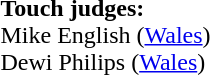<table style="width:100%">
<tr>
<td><br><strong>Touch judges:</strong>
<br>Mike English (<a href='#'>Wales</a>)
<br>Dewi Philips (<a href='#'>Wales</a>)</td>
</tr>
</table>
